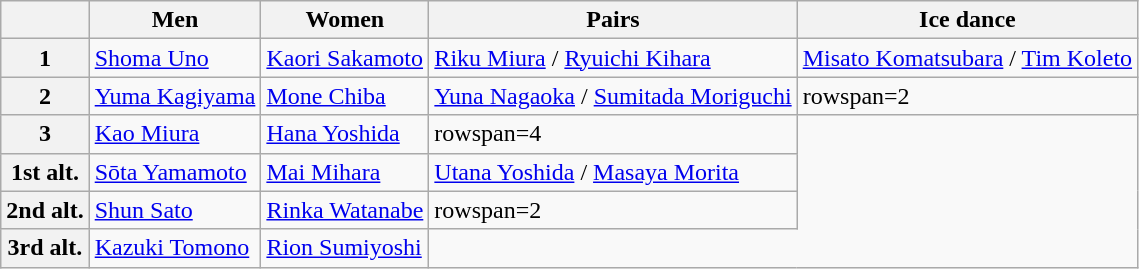<table class="wikitable">
<tr>
<th></th>
<th>Men</th>
<th>Women</th>
<th>Pairs</th>
<th>Ice dance</th>
</tr>
<tr>
<th>1</th>
<td><a href='#'>Shoma Uno</a></td>
<td><a href='#'>Kaori Sakamoto</a></td>
<td><a href='#'>Riku Miura</a> / <a href='#'>Ryuichi Kihara</a></td>
<td><a href='#'>Misato Komatsubara</a> / <a href='#'>Tim Koleto</a></td>
</tr>
<tr>
<th>2</th>
<td><a href='#'>Yuma Kagiyama</a></td>
<td><a href='#'>Mone Chiba</a></td>
<td><a href='#'>Yuna Nagaoka</a> / <a href='#'>Sumitada Moriguchi</a></td>
<td>rowspan=2 </td>
</tr>
<tr>
<th>3</th>
<td><a href='#'>Kao Miura</a></td>
<td><a href='#'>Hana Yoshida</a></td>
<td>rowspan=4 </td>
</tr>
<tr>
<th>1st alt.</th>
<td><a href='#'>Sōta Yamamoto</a></td>
<td><a href='#'>Mai Mihara</a></td>
<td><a href='#'>Utana Yoshida</a> / <a href='#'>Masaya Morita</a></td>
</tr>
<tr>
<th>2nd alt.</th>
<td><a href='#'>Shun Sato</a></td>
<td><a href='#'>Rinka Watanabe</a></td>
<td>rowspan=2 </td>
</tr>
<tr>
<th>3rd alt.</th>
<td><a href='#'>Kazuki Tomono</a></td>
<td><a href='#'>Rion Sumiyoshi</a></td>
</tr>
</table>
